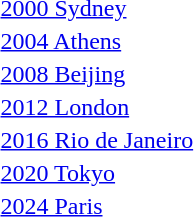<table>
<tr>
<td><a href='#'>2000 Sydney</a><br></td>
<td></td>
<td></td>
<td></td>
</tr>
<tr>
<td><a href='#'>2004 Athens</a><br></td>
<td></td>
<td></td>
<td></td>
</tr>
<tr>
<td><a href='#'>2008 Beijing</a><br></td>
<td></td>
<td></td>
<td></td>
</tr>
<tr>
<td><a href='#'>2012 London</a><br></td>
<td></td>
<td></td>
<td></td>
</tr>
<tr>
<td><a href='#'>2016 Rio de Janeiro</a><br></td>
<td></td>
<td></td>
<td></td>
</tr>
<tr>
<td><a href='#'>2020 Tokyo</a><br></td>
<td></td>
<td></td>
<td></td>
</tr>
<tr>
<td><a href='#'>2024 Paris</a><br></td>
<td></td>
<td></td>
<td></td>
</tr>
<tr>
</tr>
</table>
